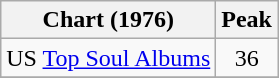<table class="wikitable">
<tr>
<th scope="col">Chart (1976)</th>
<th scope="col">Peak</th>
</tr>
<tr>
<td scope="row">US <a href='#'>Top Soul Albums</a></td>
<td align=center>36</td>
</tr>
<tr>
</tr>
</table>
